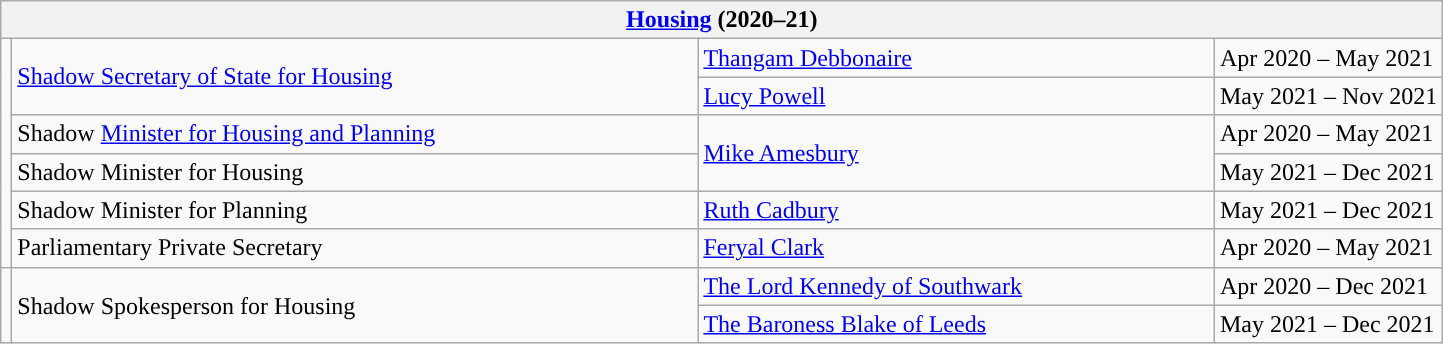<table class="wikitable">
<tr>
<th colspan="4"><a href='#'>Housing</a> (2020–21)</th>
</tr>
<tr>
<td rowspan="6" style="background: "></td>
<td rowspan="2" style="width: 450px;"><a href='#'>Shadow Secretary of State for Housing</a></td>
<td style="width: 337px;"><a href='#'>Thangam Debbonaire</a></td>
<td>Apr 2020 – May 2021</td>
</tr>
<tr>
<td><a href='#'>Lucy Powell</a></td>
<td>May 2021 – Nov 2021</td>
</tr>
<tr>
<td>Shadow <a href='#'>Minister for Housing and Planning</a></td>
<td rowspan="2"><a href='#'>Mike Amesbury</a></td>
<td>Apr 2020 – May 2021</td>
</tr>
<tr>
<td>Shadow Minister for Housing</td>
<td>May 2021 – Dec 2021</td>
</tr>
<tr>
<td>Shadow Minister for Planning</td>
<td><a href='#'>Ruth Cadbury</a></td>
<td>May 2021 – Dec 2021</td>
</tr>
<tr>
<td>Parliamentary Private Secretary</td>
<td><a href='#'>Feryal Clark</a></td>
<td>Apr 2020 – May 2021</td>
</tr>
<tr>
<td rowspan="2" style="background: "></td>
<td rowspan="2">Shadow Spokesperson for Housing</td>
<td><a href='#'>The Lord Kennedy of Southwark</a></td>
<td>Apr 2020 – Dec 2021</td>
</tr>
<tr>
<td><a href='#'>The Baroness Blake of Leeds</a></td>
<td>May 2021 – Dec 2021</td>
</tr>
</table>
